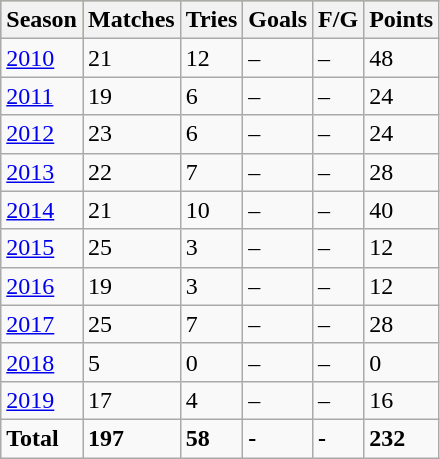<table class="wikitable">
<tr style="background:#bdb76b;">
<th>Season</th>
<th>Matches</th>
<th>Tries</th>
<th>Goals</th>
<th>F/G</th>
<th>Points</th>
</tr>
<tr>
<td><a href='#'>2010</a></td>
<td>21</td>
<td>12</td>
<td>–</td>
<td>–</td>
<td>48</td>
</tr>
<tr>
<td><a href='#'>2011</a></td>
<td>19</td>
<td>6</td>
<td>–</td>
<td>–</td>
<td>24</td>
</tr>
<tr>
<td><a href='#'>2012</a></td>
<td>23</td>
<td>6</td>
<td>–</td>
<td>–</td>
<td>24</td>
</tr>
<tr>
<td><a href='#'>2013</a></td>
<td>22</td>
<td>7</td>
<td>–</td>
<td>–</td>
<td>28</td>
</tr>
<tr>
<td><a href='#'>2014</a></td>
<td>21</td>
<td>10</td>
<td>–</td>
<td>–</td>
<td>40</td>
</tr>
<tr>
<td><a href='#'>2015</a></td>
<td>25</td>
<td>3</td>
<td>–</td>
<td>–</td>
<td>12</td>
</tr>
<tr>
<td><a href='#'>2016</a></td>
<td>19</td>
<td>3</td>
<td>–</td>
<td>–</td>
<td>12</td>
</tr>
<tr>
<td><a href='#'>2017</a></td>
<td>25</td>
<td>7</td>
<td>–</td>
<td>–</td>
<td>28</td>
</tr>
<tr>
<td><a href='#'>2018</a></td>
<td>5</td>
<td>0</td>
<td>–</td>
<td>–</td>
<td>0</td>
</tr>
<tr>
<td><a href='#'>2019</a></td>
<td>17</td>
<td>4</td>
<td>–</td>
<td>–</td>
<td>16</td>
</tr>
<tr>
<td><strong>Total</strong></td>
<td><strong>197</strong></td>
<td><strong>58</strong></td>
<td><strong>-</strong></td>
<td><strong>-</strong></td>
<td><strong>232</strong></td>
</tr>
</table>
